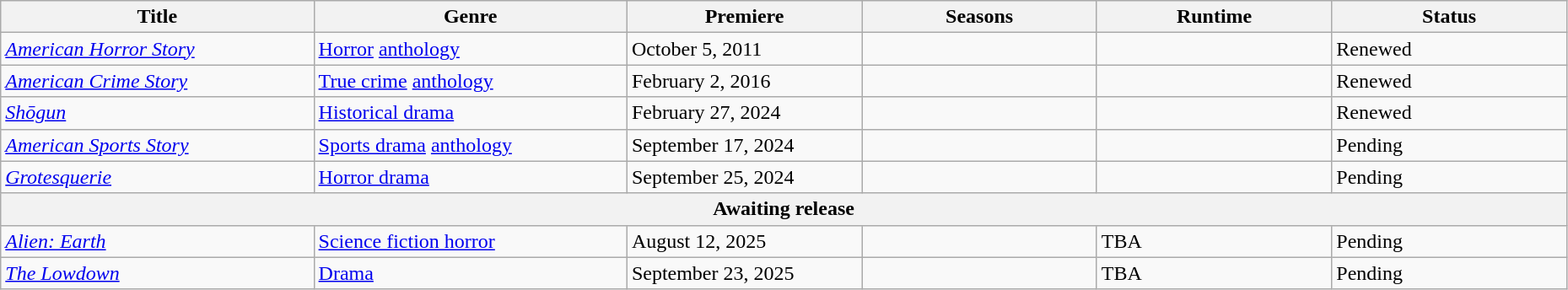<table class="wikitable sortable" style="width:98%;">
<tr>
<th style="width:20%;">Title</th>
<th style="width:20%;">Genre</th>
<th style="width:15%;">Premiere</th>
<th style="width:15%;">Seasons</th>
<th style="width:15%;">Runtime</th>
<th style="width:15%;">Status</th>
</tr>
<tr>
<td><em><a href='#'>American Horror Story</a></em></td>
<td><a href='#'>Horror</a> <a href='#'>anthology</a></td>
<td>October 5, 2011</td>
<td></td>
<td></td>
<td>Renewed</td>
</tr>
<tr>
<td><em><a href='#'>American Crime Story</a></em></td>
<td><a href='#'>True crime</a> <a href='#'>anthology</a></td>
<td>February 2, 2016</td>
<td></td>
<td></td>
<td>Renewed</td>
</tr>
<tr>
<td><em><a href='#'>Shōgun</a></em></td>
<td><a href='#'>Historical drama</a></td>
<td>February 27, 2024</td>
<td></td>
<td></td>
<td>Renewed</td>
</tr>
<tr>
<td><em><a href='#'>American Sports Story</a></em></td>
<td><a href='#'>Sports drama</a> <a href='#'>anthology</a></td>
<td>September 17, 2024</td>
<td></td>
<td></td>
<td>Pending</td>
</tr>
<tr>
<td><em><a href='#'>Grotesquerie</a></em></td>
<td><a href='#'>Horror drama</a></td>
<td>September 25, 2024</td>
<td></td>
<td></td>
<td>Pending</td>
</tr>
<tr>
<th colspan="6">Awaiting release</th>
</tr>
<tr>
<td><em><a href='#'>Alien: Earth</a></em></td>
<td><a href='#'>Science fiction horror</a></td>
<td>August 12, 2025</td>
<td></td>
<td>TBA</td>
<td>Pending</td>
</tr>
<tr>
<td><em><a href='#'>The Lowdown</a></em></td>
<td><a href='#'>Drama</a></td>
<td>September 23, 2025</td>
<td></td>
<td>TBA</td>
<td>Pending</td>
</tr>
</table>
